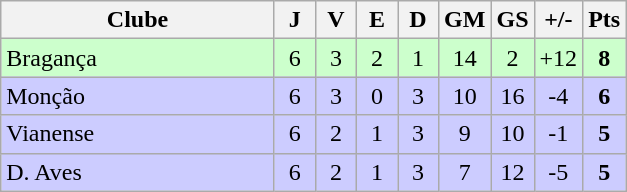<table class="wikitable" style="text-align: center;">
<tr>
<th width=175>Clube</th>
<th width=20>J</th>
<th width=20>V</th>
<th width=20>E</th>
<th width=20>D</th>
<th width=20>GM</th>
<th width=20>GS</th>
<th width=20>+/-</th>
<th width=20>Pts</th>
</tr>
<tr bgcolor=#ccffcc>
<td align=left>Bragança</td>
<td>6</td>
<td>3</td>
<td>2</td>
<td>1</td>
<td>14</td>
<td>2</td>
<td>+12</td>
<td><strong>8</strong></td>
</tr>
<tr bgcolor=#ccccff>
<td align=left>Monção</td>
<td>6</td>
<td>3</td>
<td>0</td>
<td>3</td>
<td>10</td>
<td>16</td>
<td>-4</td>
<td><strong>6</strong></td>
</tr>
<tr bgcolor=#ccccff>
<td align=left>Vianense</td>
<td>6</td>
<td>2</td>
<td>1</td>
<td>3</td>
<td>9</td>
<td>10</td>
<td>-1</td>
<td><strong>5</strong></td>
</tr>
<tr bgcolor=#ccccff>
<td align=left>D. Aves</td>
<td>6</td>
<td>2</td>
<td>1</td>
<td>3</td>
<td>7</td>
<td>12</td>
<td>-5</td>
<td><strong>5</strong></td>
</tr>
</table>
